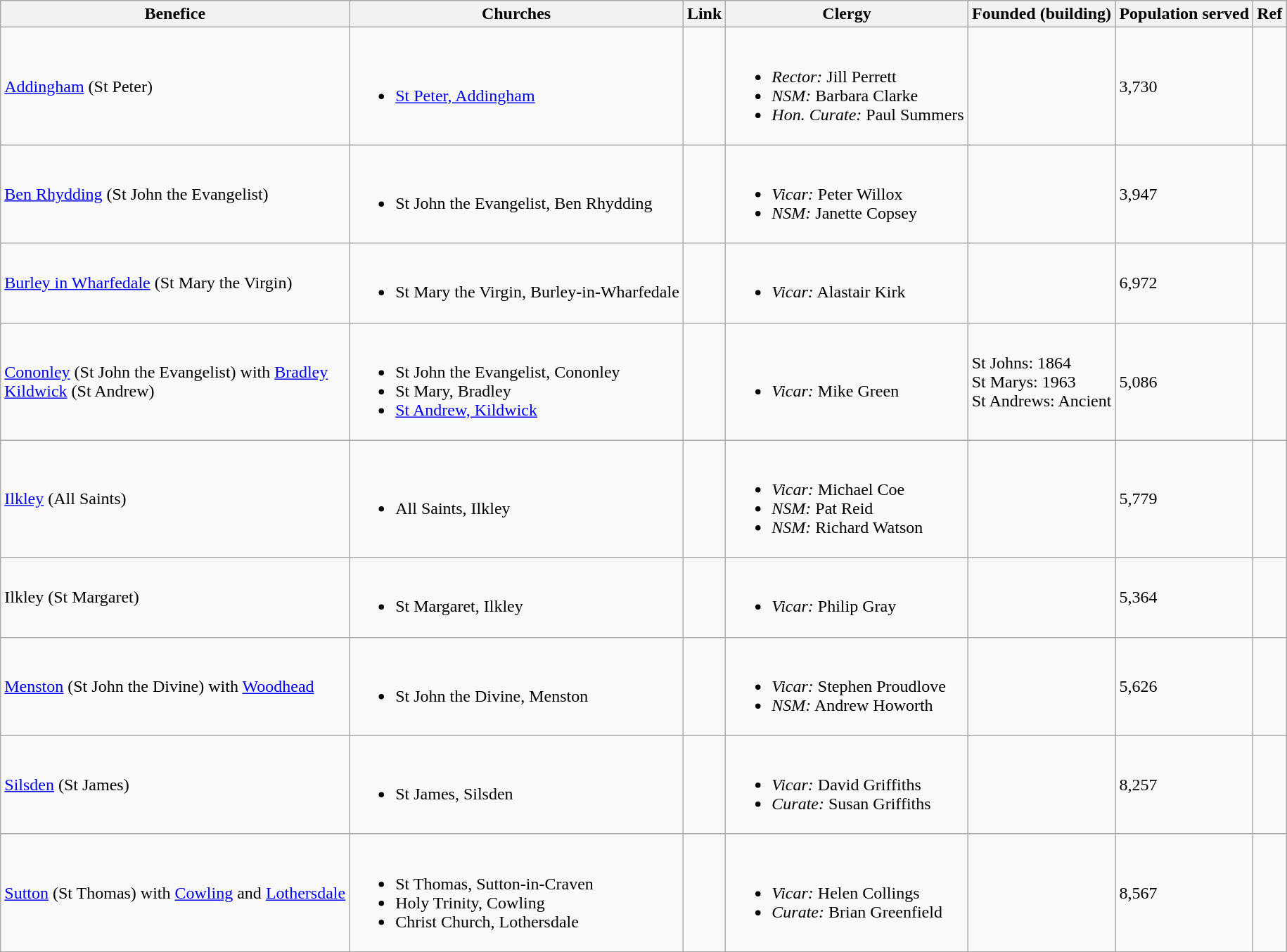<table class="wikitable">
<tr>
<th>Benefice</th>
<th>Churches</th>
<th>Link</th>
<th>Clergy</th>
<th>Founded (building)</th>
<th>Population served</th>
<th>Ref</th>
</tr>
<tr>
<td><a href='#'>Addingham</a> (St Peter)</td>
<td><br><ul><li><a href='#'>St Peter, Addingham</a></li></ul></td>
<td></td>
<td><br><ul><li><em>Rector:</em> Jill Perrett</li><li><em>NSM:</em> Barbara Clarke</li><li><em>Hon. Curate:</em> Paul Summers</li></ul></td>
<td></td>
<td>3,730</td>
<td></td>
</tr>
<tr>
<td><a href='#'>Ben Rhydding</a> (St John the Evangelist)</td>
<td><br><ul><li>St John the Evangelist, Ben Rhydding</li></ul></td>
<td></td>
<td><br><ul><li><em>Vicar:</em> Peter Willox</li><li><em>NSM:</em> Janette Copsey</li></ul></td>
<td></td>
<td>3,947</td>
<td></td>
</tr>
<tr>
<td><a href='#'>Burley in Wharfedale</a> (St Mary the Virgin)</td>
<td><br><ul><li>St Mary the Virgin, Burley-in-Wharfedale</li></ul></td>
<td></td>
<td><br><ul><li><em>Vicar:</em> Alastair Kirk</li></ul></td>
<td></td>
<td>6,972</td>
<td></td>
</tr>
<tr>
<td><a href='#'>Cononley</a> (St John the Evangelist) with <a href='#'>Bradley</a><br><a href='#'>Kildwick</a> (St Andrew)</td>
<td><br><ul><li>St John the Evangelist, Cononley</li><li>St Mary, Bradley</li><li><a href='#'>St Andrew, Kildwick</a></li></ul></td>
<td></td>
<td><br><ul><li><em>Vicar:</em> Mike Green</li></ul></td>
<td>St Johns: 1864<br>St Marys: 1963<br>St Andrews: Ancient</td>
<td>5,086</td>
<td></td>
</tr>
<tr>
<td><a href='#'>Ilkley</a> (All Saints)</td>
<td><br><ul><li>All Saints, Ilkley</li></ul></td>
<td></td>
<td><br><ul><li><em>Vicar:</em> Michael Coe</li><li><em>NSM:</em> Pat Reid</li><li><em>NSM:</em> Richard Watson</li></ul></td>
<td></td>
<td>5,779</td>
<td></td>
</tr>
<tr>
<td>Ilkley (St Margaret)</td>
<td><br><ul><li>St Margaret, Ilkley</li></ul></td>
<td></td>
<td><br><ul><li><em>Vicar:</em> Philip Gray</li></ul></td>
<td></td>
<td>5,364</td>
<td></td>
</tr>
<tr>
<td><a href='#'>Menston</a> (St John the Divine) with <a href='#'>Woodhead</a></td>
<td><br><ul><li>St John the Divine, Menston</li></ul></td>
<td></td>
<td><br><ul><li><em>Vicar:</em> Stephen Proudlove</li><li><em>NSM:</em> Andrew Howorth</li></ul></td>
<td></td>
<td>5,626</td>
<td></td>
</tr>
<tr>
<td><a href='#'>Silsden</a> (St James)</td>
<td><br><ul><li>St James, Silsden</li></ul></td>
<td></td>
<td><br><ul><li><em>Vicar:</em> David Griffiths</li><li><em>Curate:</em> Susan Griffiths</li></ul></td>
<td></td>
<td>8,257</td>
<td></td>
</tr>
<tr>
<td><a href='#'>Sutton</a> (St Thomas) with <a href='#'>Cowling</a> and <a href='#'>Lothersdale</a></td>
<td><br><ul><li>St Thomas, Sutton-in-Craven</li><li>Holy Trinity, Cowling</li><li>Christ Church, Lothersdale</li></ul></td>
<td></td>
<td><br><ul><li><em>Vicar:</em> Helen Collings</li><li><em>Curate:</em> Brian Greenfield</li></ul></td>
<td></td>
<td>8,567</td>
<td></td>
</tr>
</table>
